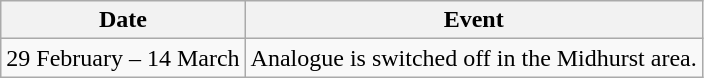<table class="wikitable">
<tr>
<th>Date</th>
<th>Event</th>
</tr>
<tr>
<td>29 February – 14 March</td>
<td>Analogue is switched off in the Midhurst area.</td>
</tr>
</table>
